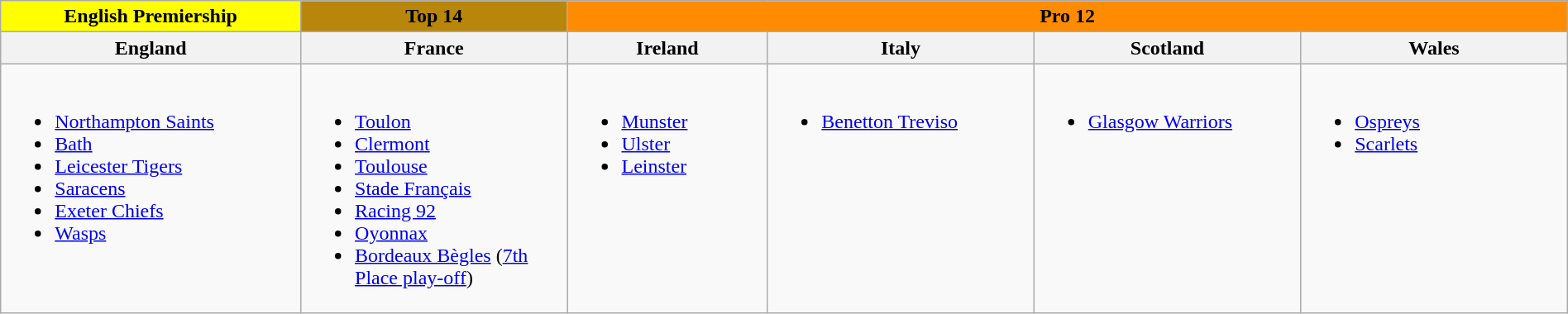<table class="wikitable" style="width:100%;">
<tr>
<th style="background: #ffff00;">English Premiership</th>
<th style="background: #b8860b;">Top 14</th>
<th colspan="4" style="background: #ff8c00;">Pro 12</th>
</tr>
<tr>
<th width=18%> England</th>
<th width=16%> France</th>
<th width=12%> Ireland</th>
<th width=16%> Italy</th>
<th width=16%> Scotland</th>
<th width=16%> Wales</th>
</tr>
<tr valign=top>
<td><br><ul><li><a href='#'>Northampton Saints</a></li><li><a href='#'>Bath</a></li><li><a href='#'>Leicester Tigers</a></li><li><a href='#'>Saracens</a></li><li><a href='#'>Exeter Chiefs</a></li><li><a href='#'>Wasps</a></li></ul></td>
<td><br><ul><li><a href='#'>Toulon</a></li><li><a href='#'>Clermont</a></li><li><a href='#'>Toulouse</a></li><li><a href='#'>Stade Français</a></li><li><a href='#'>Racing 92</a></li><li><a href='#'>Oyonnax</a></li><li><a href='#'>Bordeaux Bègles</a> (<a href='#'>7th Place play-off</a>)</li></ul></td>
<td><br><ul><li><a href='#'>Munster</a></li><li><a href='#'>Ulster</a></li><li><a href='#'>Leinster</a></li></ul></td>
<td><br><ul><li><a href='#'>Benetton Treviso</a></li></ul></td>
<td><br><ul><li><a href='#'>Glasgow Warriors</a></li></ul></td>
<td><br><ul><li><a href='#'>Ospreys</a></li><li><a href='#'>Scarlets</a></li></ul></td>
</tr>
</table>
